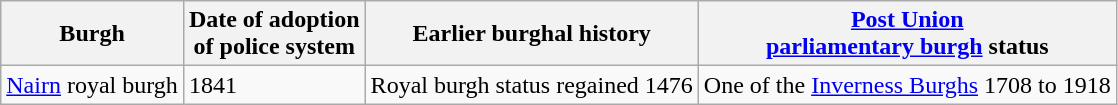<table class="wikitable">
<tr>
<th>Burgh</th>
<th>Date of adoption <br> of police system</th>
<th>Earlier burghal history</th>
<th><a href='#'>Post Union</a> <br> <a href='#'>parliamentary burgh</a> status</th>
</tr>
<tr>
<td><a href='#'>Nairn</a> royal burgh</td>
<td>1841</td>
<td>Royal burgh status regained 1476</td>
<td>One of the <a href='#'>Inverness Burghs</a> 1708 to 1918</td>
</tr>
</table>
